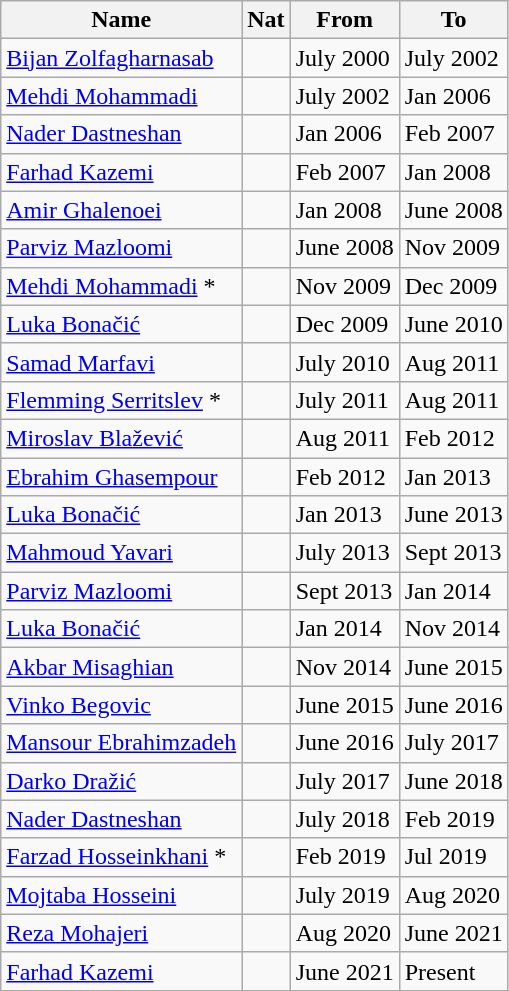<table class="wikitable" style="text-align: center">
<tr>
<th>Name</th>
<th>Nat</th>
<th>From</th>
<th>To</th>
</tr>
<tr>
<td align=left><a href='#'>Bijan Zolfagharnasab</a></td>
<td align=left></td>
<td align=left>July 2000</td>
<td align=left>July 2002</td>
</tr>
<tr>
<td align=left><a href='#'>Mehdi Mohammadi</a></td>
<td align=left></td>
<td align=left>July 2002</td>
<td align=left>Jan 2006</td>
</tr>
<tr>
<td align=left><a href='#'>Nader Dastneshan</a></td>
<td align=left></td>
<td align=left>Jan 2006</td>
<td align=left>Feb 2007</td>
</tr>
<tr>
<td align=left><a href='#'>Farhad Kazemi</a></td>
<td align=left></td>
<td align=left>Feb 2007</td>
<td align=left>Jan 2008</td>
</tr>
<tr>
<td align=left><a href='#'>Amir Ghalenoei</a></td>
<td align=left></td>
<td align=left>Jan 2008</td>
<td align=left>June 2008</td>
</tr>
<tr>
<td align=left><a href='#'>Parviz Mazloomi</a></td>
<td align=left></td>
<td align=left>June  2008</td>
<td align=left>Nov 2009</td>
</tr>
<tr>
<td align=left><a href='#'>Mehdi Mohammadi</a> *</td>
<td align=left></td>
<td align=left>Nov 2009</td>
<td align=left>Dec 2009</td>
</tr>
<tr>
<td align=left><a href='#'>Luka Bonačić</a></td>
<td align=left></td>
<td align=left>Dec 2009</td>
<td align=left>June 2010</td>
</tr>
<tr>
<td align=left><a href='#'>Samad Marfavi</a></td>
<td align=left></td>
<td align=left>July 2010</td>
<td align=left>Aug 2011</td>
</tr>
<tr>
<td align=left><a href='#'>Flemming Serritslev</a> *</td>
<td align=left></td>
<td align=left>July 2011</td>
<td align=left>Aug 2011</td>
</tr>
<tr>
<td align=left><a href='#'>Miroslav Blažević</a></td>
<td align=left></td>
<td align=left>Aug 2011</td>
<td align=left>Feb 2012</td>
</tr>
<tr>
<td align=left><a href='#'>Ebrahim Ghasempour</a></td>
<td align=left></td>
<td align=left>Feb 2012</td>
<td align=left>Jan 2013</td>
</tr>
<tr>
<td align=left><a href='#'>Luka Bonačić</a></td>
<td align=left></td>
<td align=left>Jan 2013</td>
<td align=left>June 2013</td>
</tr>
<tr>
<td align=left><a href='#'>Mahmoud Yavari</a></td>
<td align=left></td>
<td align=left>July 2013</td>
<td align=left>Sept 2013</td>
</tr>
<tr>
<td align=left><a href='#'>Parviz Mazloomi</a></td>
<td align=left></td>
<td align=left>Sept 2013</td>
<td align=left>Jan 2014</td>
</tr>
<tr>
<td align=left><a href='#'>Luka Bonačić</a></td>
<td align=left></td>
<td align=left>Jan 2014</td>
<td align=left>Nov 2014</td>
</tr>
<tr>
<td align=left><a href='#'>Akbar Misaghian</a></td>
<td align=left></td>
<td align=left>Nov 2014</td>
<td align=left>June 2015</td>
</tr>
<tr>
<td align=left><a href='#'>Vinko Begovic</a></td>
<td align=left></td>
<td align=left>June 2015</td>
<td align=left>June 2016</td>
</tr>
<tr>
<td align=left><a href='#'>Mansour Ebrahimzadeh</a></td>
<td align=left></td>
<td align=left>June 2016</td>
<td align=left>July 2017</td>
</tr>
<tr>
<td align=left><a href='#'>Darko Dražić</a></td>
<td align=left></td>
<td align=left>July 2017</td>
<td align=left>June 2018</td>
</tr>
<tr>
<td align=left><a href='#'>Nader Dastneshan</a></td>
<td align=left></td>
<td align=left>July 2018</td>
<td align=left>Feb 2019</td>
</tr>
<tr>
<td align=left><a href='#'>Farzad Hosseinkhani</a> *</td>
<td align=left></td>
<td align=left>Feb 2019</td>
<td align=left>Jul 2019</td>
</tr>
<tr>
<td align=left><a href='#'>Mojtaba Hosseini</a></td>
<td align=left></td>
<td align=left>July 2019</td>
<td align=left>Aug 2020</td>
</tr>
<tr>
<td align=left><a href='#'>Reza Mohajeri</a></td>
<td align=left></td>
<td align=left>Aug 2020</td>
<td align=left>June 2021</td>
</tr>
<tr>
<td align=left><a href='#'>Farhad Kazemi</a></td>
<td align=left></td>
<td align=left>June 2021</td>
<td align=left>Present</td>
</tr>
<tr>
</tr>
</table>
